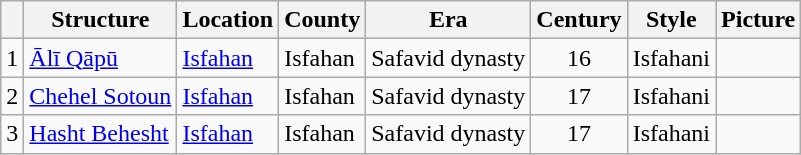<table class="sortable wikitable">
<tr>
<th></th>
<th>Structure</th>
<th>Location</th>
<th>County</th>
<th>Era</th>
<th>Century</th>
<th>Style</th>
<th>Picture</th>
</tr>
<tr>
<td>1</td>
<td><a href='#'>Ālī Qāpū</a></td>
<td><a href='#'>Isfahan</a></td>
<td>Isfahan</td>
<td>Safavid dynasty</td>
<td align="center">16</td>
<td>Isfahani</td>
<td></td>
</tr>
<tr>
<td>2</td>
<td><a href='#'>Chehel Sotoun</a></td>
<td><a href='#'>Isfahan</a></td>
<td>Isfahan</td>
<td>Safavid dynasty</td>
<td align="center">17</td>
<td>Isfahani</td>
<td></td>
</tr>
<tr>
<td>3</td>
<td><a href='#'>Hasht Behesht</a></td>
<td><a href='#'>Isfahan</a></td>
<td>Isfahan</td>
<td>Safavid dynasty</td>
<td align="center">17</td>
<td>Isfahani</td>
<td></td>
</tr>
</table>
